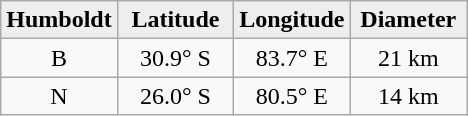<table class="wikitable">
<tr>
<th width="25%" style="background:#eeeeee;">Humboldt</th>
<th width="25%" style="background:#eeeeee;">Latitude</th>
<th width="25%" style="background:#eeeeee;">Longitude</th>
<th width="25%" style="background:#eeeeee;">Diameter</th>
</tr>
<tr>
<td align="center">B</td>
<td align="center">30.9° S</td>
<td align="center">83.7° E</td>
<td align="center">21 km</td>
</tr>
<tr>
<td align="center">N</td>
<td align="center">26.0° S</td>
<td align="center">80.5° E</td>
<td align="center">14 km</td>
</tr>
</table>
